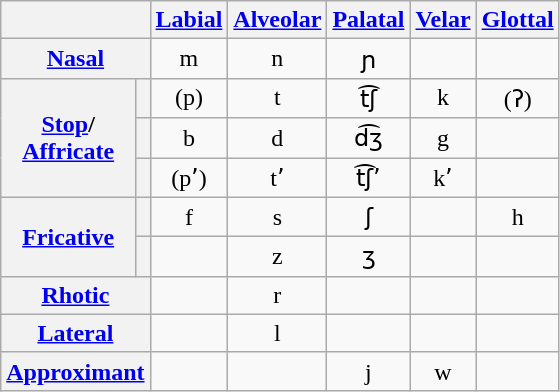<table class="wikitable" style="text-align:center">
<tr>
<th colspan="2"></th>
<th><a href='#'>Labial</a></th>
<th><a href='#'>Alveolar</a></th>
<th><a href='#'>Palatal</a></th>
<th><a href='#'>Velar</a></th>
<th><a href='#'>Glottal</a></th>
</tr>
<tr>
<th colspan="2"><a href='#'>Nasal</a></th>
<td>m</td>
<td>n</td>
<td>ɲ</td>
<td></td>
<td></td>
</tr>
<tr>
<th rowspan="3"><a href='#'>Stop</a>/<br><a href='#'>Affricate</a></th>
<th></th>
<td>(p)</td>
<td>t</td>
<td>t͡ʃ</td>
<td>k</td>
<td>(ʔ)</td>
</tr>
<tr>
<th></th>
<td>b</td>
<td>d</td>
<td>d͡ʒ</td>
<td>g</td>
<td></td>
</tr>
<tr>
<th></th>
<td>(pʼ)</td>
<td>tʼ</td>
<td>t͡ʃʼ</td>
<td>kʼ</td>
<td></td>
</tr>
<tr>
<th rowspan="2"><a href='#'>Fricative</a></th>
<th></th>
<td>f</td>
<td>s</td>
<td>ʃ</td>
<td></td>
<td>h</td>
</tr>
<tr>
<th></th>
<td></td>
<td>z</td>
<td>ʒ</td>
<td></td>
<td></td>
</tr>
<tr>
<th colspan="2"><a href='#'>Rhotic</a></th>
<td></td>
<td>r</td>
<td></td>
<td></td>
<td></td>
</tr>
<tr>
<th colspan="2"><a href='#'>Lateral</a></th>
<td></td>
<td>l</td>
<td></td>
<td></td>
<td></td>
</tr>
<tr>
<th colspan="2"><a href='#'>Approximant</a></th>
<td></td>
<td></td>
<td>j</td>
<td>w</td>
<td></td>
</tr>
</table>
